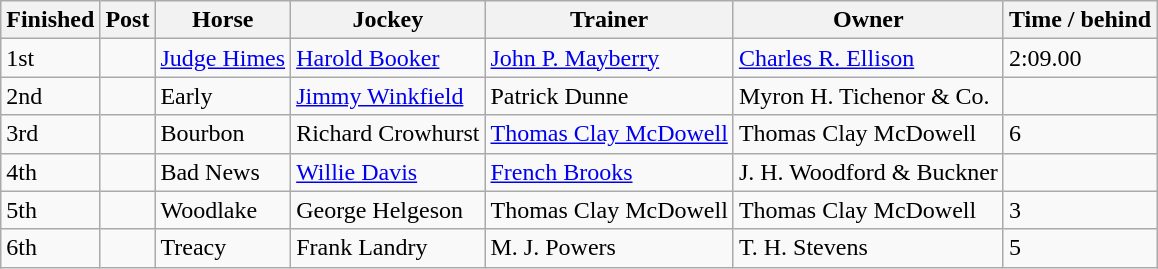<table class="wikitable">
<tr>
<th>Finished</th>
<th>Post</th>
<th>Horse</th>
<th>Jockey</th>
<th>Trainer</th>
<th>Owner</th>
<th>Time / behind</th>
</tr>
<tr>
<td>1st</td>
<td></td>
<td><a href='#'>Judge Himes</a></td>
<td><a href='#'>Harold Booker</a></td>
<td><a href='#'>John P. Mayberry</a></td>
<td><a href='#'>Charles R. Ellison</a></td>
<td>2:09.00</td>
</tr>
<tr>
<td>2nd</td>
<td></td>
<td>Early</td>
<td><a href='#'>Jimmy Winkfield</a></td>
<td>Patrick Dunne</td>
<td>Myron H. Tichenor & Co.</td>
<td></td>
</tr>
<tr>
<td>3rd</td>
<td></td>
<td>Bourbon</td>
<td>Richard Crowhurst</td>
<td><a href='#'>Thomas Clay McDowell</a></td>
<td>Thomas Clay McDowell</td>
<td>6</td>
</tr>
<tr>
<td>4th</td>
<td></td>
<td>Bad News</td>
<td><a href='#'>Willie Davis</a></td>
<td><a href='#'>French Brooks</a></td>
<td>J. H. Woodford & Buckner</td>
<td></td>
</tr>
<tr>
<td>5th</td>
<td></td>
<td>Woodlake</td>
<td>George Helgeson</td>
<td>Thomas Clay McDowell</td>
<td>Thomas Clay McDowell</td>
<td>3</td>
</tr>
<tr>
<td>6th</td>
<td></td>
<td>Treacy</td>
<td>Frank Landry</td>
<td>M. J. Powers</td>
<td>T. H. Stevens</td>
<td>5</td>
</tr>
</table>
